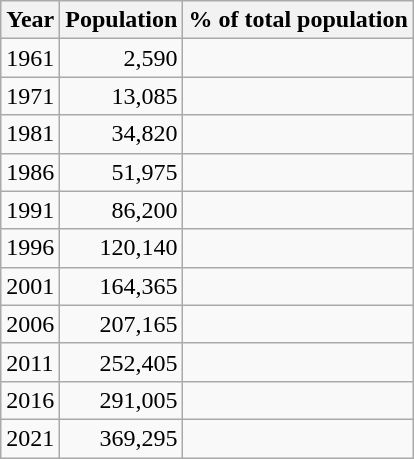<table class="wikitable sortable">
<tr>
<th>Year</th>
<th>Population</th>
<th>% of total population</th>
</tr>
<tr>
<td>1961<br></td>
<td align="right">2,590</td>
<td align="right"></td>
</tr>
<tr>
<td>1971<br></td>
<td align="right">13,085</td>
<td align="right"></td>
</tr>
<tr>
<td>1981<br></td>
<td align="right">34,820</td>
<td align="right"></td>
</tr>
<tr>
<td>1986<br></td>
<td align="right">51,975</td>
<td align="right"></td>
</tr>
<tr>
<td>1991<br></td>
<td align="right">86,200</td>
<td align="right"></td>
</tr>
<tr>
<td>1996<br></td>
<td align="right">120,140</td>
<td align="right"></td>
</tr>
<tr>
<td>2001<br></td>
<td align="right">164,365</td>
<td align="right"></td>
</tr>
<tr>
<td>2006<br></td>
<td align="right">207,165</td>
<td align="right"></td>
</tr>
<tr>
<td>2011<br></td>
<td align="right">252,405</td>
<td align="right"></td>
</tr>
<tr>
<td>2016<br></td>
<td align="right">291,005</td>
<td align="right"></td>
</tr>
<tr>
<td>2021<br></td>
<td align="right">369,295</td>
<td align="right"></td>
</tr>
</table>
